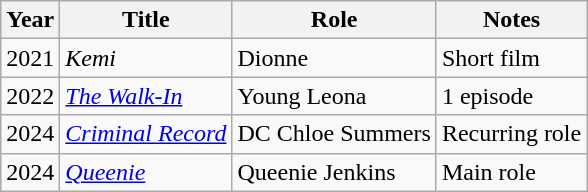<table class="wikitable">
<tr>
<th>Year</th>
<th>Title</th>
<th>Role</th>
<th>Notes</th>
</tr>
<tr>
<td>2021</td>
<td><em>Kemi</em></td>
<td>Dionne</td>
<td>Short film</td>
</tr>
<tr>
<td>2022</td>
<td><em><a href='#'>The Walk-In</a></em></td>
<td>Young Leona</td>
<td>1 episode</td>
</tr>
<tr>
<td>2024</td>
<td><em><a href='#'>Criminal Record</a></em></td>
<td>DC Chloe Summers</td>
<td>Recurring role</td>
</tr>
<tr>
<td>2024</td>
<td><em><a href='#'>Queenie</a></em></td>
<td>Queenie Jenkins</td>
<td>Main role</td>
</tr>
</table>
